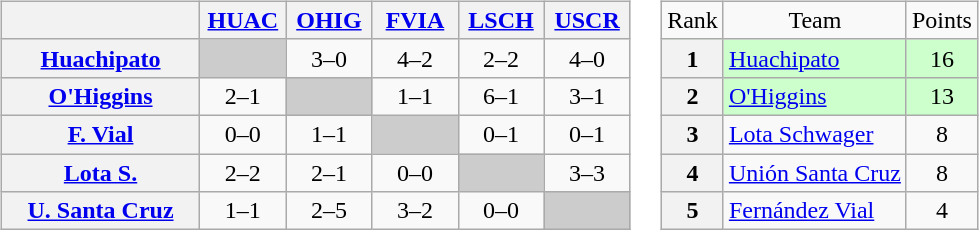<table>
<tr>
<td><br><table class="wikitable" style="text-align:center">
<tr>
<th width="125"> </th>
<th width="50"><a href='#'>HUAC</a></th>
<th width="50"><a href='#'>OHIG</a></th>
<th width="50"><a href='#'>FVIA</a></th>
<th width="50"><a href='#'>LSCH</a></th>
<th width="50"><a href='#'>USCR</a></th>
</tr>
<tr>
<th><a href='#'>Huachipato</a></th>
<td bgcolor="#CCCCCC"></td>
<td>3–0</td>
<td>4–2</td>
<td>2–2</td>
<td>4–0</td>
</tr>
<tr>
<th><a href='#'>O'Higgins</a></th>
<td>2–1</td>
<td bgcolor="#CCCCCC"></td>
<td>1–1</td>
<td>6–1</td>
<td>3–1</td>
</tr>
<tr>
<th><a href='#'>F. Vial</a></th>
<td>0–0</td>
<td>1–1</td>
<td bgcolor="#CCCCCC"></td>
<td>0–1</td>
<td>0–1</td>
</tr>
<tr>
<th><a href='#'>Lota S.</a></th>
<td>2–2</td>
<td>2–1</td>
<td>0–0</td>
<td bgcolor="#CCCCCC"></td>
<td>3–3</td>
</tr>
<tr>
<th><a href='#'>U. Santa Cruz</a></th>
<td>1–1</td>
<td>2–5</td>
<td>3–2</td>
<td>0–0</td>
<td bgcolor="#CCCCCC"></td>
</tr>
</table>
</td>
<td><br><table class="wikitable" style="text-align: center;">
<tr>
<td>Rank</td>
<td>Team</td>
<td>Points</td>
</tr>
<tr bgcolor=#ccffcc>
<th>1</th>
<td style="text-align: left;"><a href='#'>Huachipato</a></td>
<td>16</td>
</tr>
<tr bgcolor=#ccffcc>
<th>2</th>
<td style="text-align: left;"><a href='#'>O'Higgins</a></td>
<td>13</td>
</tr>
<tr>
<th>3</th>
<td style="text-align: left;"><a href='#'>Lota Schwager</a></td>
<td>8</td>
</tr>
<tr>
<th>4</th>
<td style="text-align: left;"><a href='#'>Unión Santa Cruz</a></td>
<td>8</td>
</tr>
<tr>
<th>5</th>
<td style="text-align: left;"><a href='#'>Fernández Vial</a></td>
<td>4</td>
</tr>
</table>
</td>
</tr>
</table>
